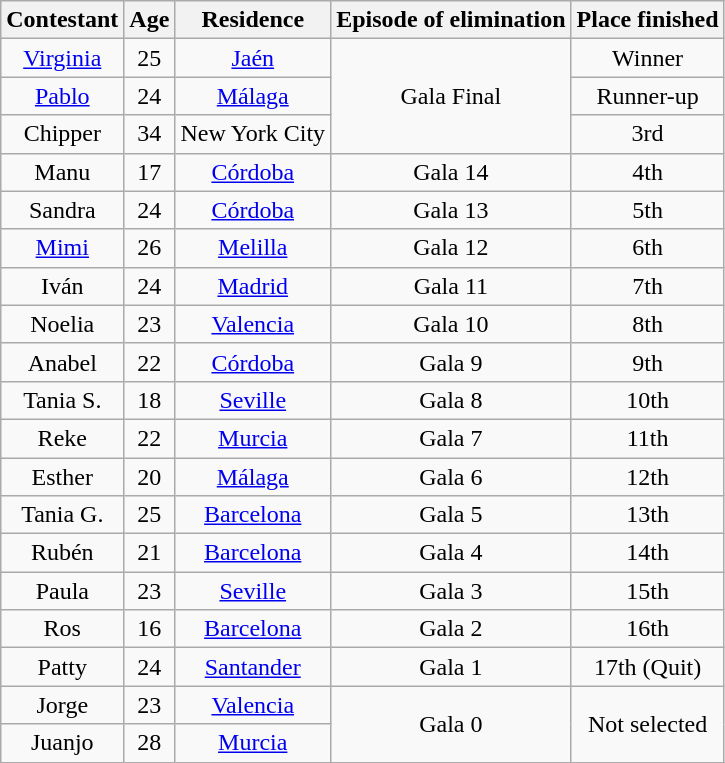<table class="wikitable" style="text-align:center">
<tr>
<th>Contestant</th>
<th>Age</th>
<th>Residence</th>
<th>Episode of elimination</th>
<th>Place finished</th>
</tr>
<tr>
<td><a href='#'>Virginia</a></td>
<td>25</td>
<td><a href='#'>Jaén</a></td>
<td rowspan="3">Gala Final</td>
<td>Winner</td>
</tr>
<tr>
<td><a href='#'>Pablo</a></td>
<td>24</td>
<td><a href='#'>Málaga</a></td>
<td>Runner-up</td>
</tr>
<tr>
<td>Chipper</td>
<td>34</td>
<td>New York City</td>
<td>3rd</td>
</tr>
<tr>
<td>Manu</td>
<td>17</td>
<td><a href='#'>Córdoba</a></td>
<td>Gala 14</td>
<td>4th</td>
</tr>
<tr>
<td>Sandra</td>
<td>24</td>
<td><a href='#'>Córdoba</a></td>
<td>Gala 13</td>
<td>5th</td>
</tr>
<tr>
<td><a href='#'>Mimi</a></td>
<td>26</td>
<td><a href='#'>Melilla</a></td>
<td>Gala 12</td>
<td>6th</td>
</tr>
<tr>
<td>Iván</td>
<td>24</td>
<td><a href='#'>Madrid</a></td>
<td>Gala 11</td>
<td>7th</td>
</tr>
<tr>
<td>Noelia</td>
<td>23</td>
<td><a href='#'>Valencia</a></td>
<td>Gala 10</td>
<td>8th</td>
</tr>
<tr>
<td>Anabel</td>
<td>22</td>
<td><a href='#'>Córdoba</a></td>
<td>Gala 9</td>
<td>9th</td>
</tr>
<tr>
<td>Tania S.</td>
<td>18</td>
<td><a href='#'>Seville</a></td>
<td>Gala 8</td>
<td>10th</td>
</tr>
<tr>
<td>Reke</td>
<td>22</td>
<td><a href='#'>Murcia</a></td>
<td>Gala 7</td>
<td>11th</td>
</tr>
<tr>
<td>Esther</td>
<td>20</td>
<td><a href='#'>Málaga</a></td>
<td>Gala 6</td>
<td>12th</td>
</tr>
<tr>
<td>Tania G.</td>
<td>25</td>
<td><a href='#'>Barcelona</a></td>
<td>Gala 5</td>
<td>13th</td>
</tr>
<tr>
<td>Rubén</td>
<td>21</td>
<td><a href='#'>Barcelona</a></td>
<td>Gala 4</td>
<td>14th</td>
</tr>
<tr>
<td>Paula</td>
<td>23</td>
<td><a href='#'>Seville</a></td>
<td>Gala 3</td>
<td>15th</td>
</tr>
<tr>
<td>Ros</td>
<td>16</td>
<td><a href='#'>Barcelona</a></td>
<td>Gala 2</td>
<td>16th</td>
</tr>
<tr>
<td>Patty</td>
<td>24</td>
<td><a href='#'>Santander</a></td>
<td>Gala 1</td>
<td>17th (Quit)</td>
</tr>
<tr>
<td>Jorge</td>
<td>23</td>
<td><a href='#'>Valencia</a></td>
<td rowspan=2>Gala 0</td>
<td rowspan=2>Not selected</td>
</tr>
<tr>
<td>Juanjo</td>
<td>28</td>
<td><a href='#'>Murcia</a></td>
</tr>
</table>
